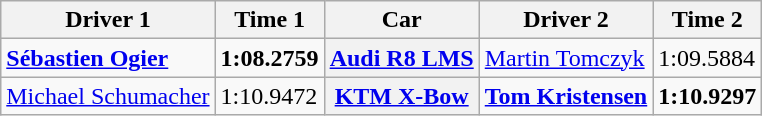<table class="wikitable">
<tr>
<th>Driver 1</th>
<th>Time 1</th>
<th>Car</th>
<th>Driver 2</th>
<th>Time 2</th>
</tr>
<tr>
<td> <strong><a href='#'>Sébastien Ogier</a></strong></td>
<td><strong>1:08.2759</strong></td>
<th><a href='#'>Audi R8 LMS</a></th>
<td> <a href='#'>Martin Tomczyk</a></td>
<td>1:09.5884</td>
</tr>
<tr>
<td> <a href='#'>Michael Schumacher</a></td>
<td>1:10.9472</td>
<th><a href='#'>KTM X-Bow</a></th>
<td> <strong><a href='#'>Tom Kristensen</a></strong></td>
<td><strong>1:10.9297</strong></td>
</tr>
</table>
